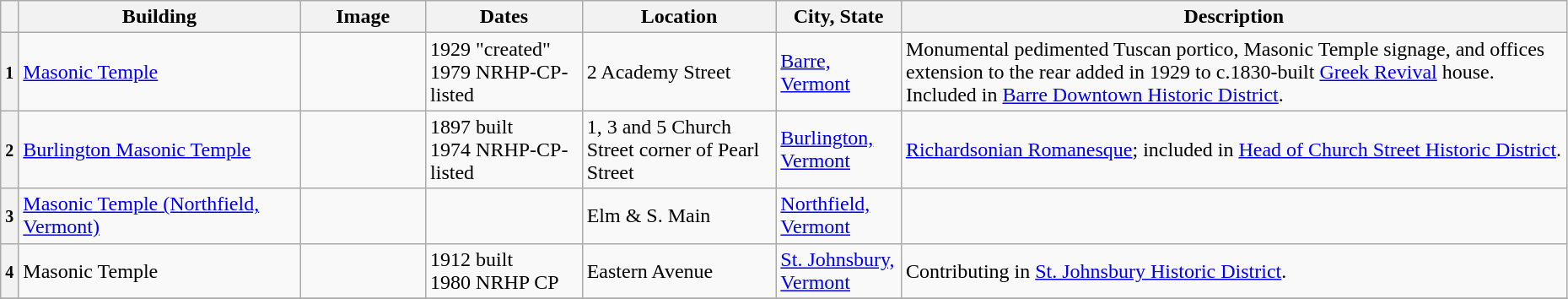<table class="wikitable sortable" style="width:98%">
<tr>
<th></th>
<th width = 18%><strong>Building</strong></th>
<th width = 8% class="unsortable"><strong>Image</strong></th>
<th width = 10%><strong>Dates</strong></th>
<th><strong>Location</strong></th>
<th width = 8%><strong>City, State</strong></th>
<th class="unsortable"><strong>Description</strong></th>
</tr>
<tr ->
<th><small>1</small></th>
<td><a href='#'>Masonic Temple</a></td>
<td></td>
<td>1929 "created"<br>1979 NRHP-CP-listed</td>
<td>2 Academy Street</td>
<td><a href='#'>Barre, Vermont</a></td>
<td>Monumental pedimented Tuscan portico, Masonic Temple signage, and offices extension to the rear added in 1929 to c.1830-built <a href='#'>Greek Revival</a> house. Included in <a href='#'>Barre Downtown Historic District</a>.</td>
</tr>
<tr ->
<th><small>2</small></th>
<td><a href='#'>Burlington Masonic Temple</a></td>
<td></td>
<td>1897 built<br>1974 NRHP-CP-listed</td>
<td>1, 3 and 5 Church Street corner of Pearl Street</td>
<td><a href='#'>Burlington, Vermont</a></td>
<td><a href='#'>Richardsonian Romanesque</a>; included in <a href='#'>Head of Church Street Historic District</a>.</td>
</tr>
<tr ->
<th><small>3</small></th>
<td><a href='#'>Masonic Temple (Northfield, Vermont)</a></td>
<td></td>
<td></td>
<td>Elm & S. Main</td>
<td><a href='#'>Northfield, Vermont</a></td>
<td></td>
</tr>
<tr ->
<th><small>4</small></th>
<td>Masonic Temple</td>
<td></td>
<td>1912 built<br>1980 NRHP CP</td>
<td>Eastern Avenue</td>
<td><a href='#'>St. Johnsbury, Vermont</a></td>
<td>Contributing in <a href='#'>St. Johnsbury Historic District</a>.</td>
</tr>
<tr ->
</tr>
</table>
